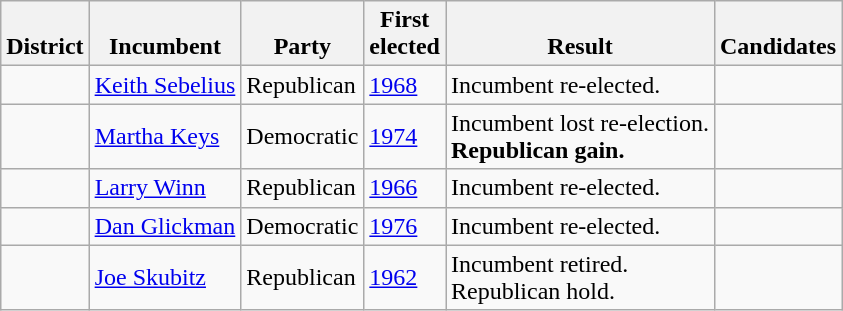<table class=wikitable>
<tr valign=bottom>
<th>District</th>
<th>Incumbent</th>
<th>Party</th>
<th>First<br>elected</th>
<th>Result</th>
<th>Candidates</th>
</tr>
<tr>
<td></td>
<td><a href='#'>Keith Sebelius</a></td>
<td>Republican</td>
<td><a href='#'>1968</a></td>
<td>Incumbent re-elected.</td>
<td nowrap></td>
</tr>
<tr>
<td></td>
<td><a href='#'>Martha Keys</a></td>
<td>Democratic</td>
<td><a href='#'>1974</a></td>
<td>Incumbent lost re-election.<br><strong>Republican gain.</strong></td>
<td nowrap></td>
</tr>
<tr>
<td></td>
<td><a href='#'>Larry Winn</a></td>
<td>Republican</td>
<td><a href='#'>1966</a></td>
<td>Incumbent re-elected.</td>
<td nowrap></td>
</tr>
<tr>
<td></td>
<td><a href='#'>Dan Glickman</a></td>
<td>Democratic</td>
<td><a href='#'>1976</a></td>
<td>Incumbent re-elected.</td>
<td nowrap></td>
</tr>
<tr>
<td></td>
<td><a href='#'>Joe Skubitz</a></td>
<td>Republican</td>
<td><a href='#'>1962</a></td>
<td>Incumbent retired.<br>Republican hold.</td>
<td nowrap></td>
</tr>
</table>
